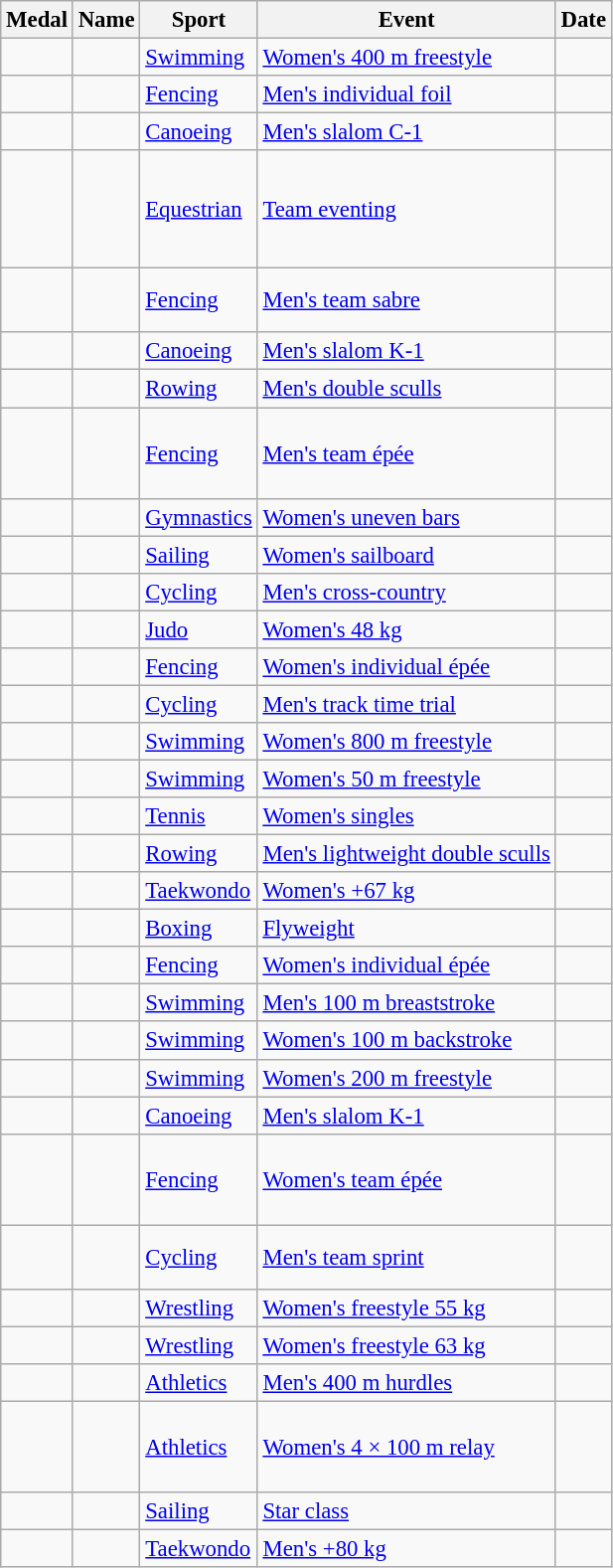<table class="wikitable sortable" style="font-size: 95%;">
<tr>
<th>Medal</th>
<th>Name</th>
<th>Sport</th>
<th>Event</th>
<th>Date</th>
</tr>
<tr>
<td></td>
<td></td>
<td><a href='#'>Swimming</a></td>
<td><a href='#'>Women's 400 m freestyle</a></td>
<td></td>
</tr>
<tr>
<td></td>
<td></td>
<td><a href='#'>Fencing</a></td>
<td><a href='#'>Men's individual foil</a></td>
<td></td>
</tr>
<tr>
<td></td>
<td></td>
<td><a href='#'>Canoeing</a></td>
<td><a href='#'>Men's slalom C-1</a></td>
<td></td>
</tr>
<tr>
<td></td>
<td><br><br><br><br></td>
<td><a href='#'>Equestrian</a></td>
<td><a href='#'>Team eventing</a></td>
<td></td>
</tr>
<tr>
<td></td>
<td><br><br></td>
<td><a href='#'>Fencing</a></td>
<td><a href='#'>Men's team sabre</a></td>
<td></td>
</tr>
<tr>
<td></td>
<td></td>
<td><a href='#'>Canoeing</a></td>
<td><a href='#'>Men's slalom K-1</a></td>
<td></td>
</tr>
<tr>
<td></td>
<td><br></td>
<td><a href='#'>Rowing</a></td>
<td><a href='#'>Men's double sculls</a></td>
<td></td>
</tr>
<tr>
<td></td>
<td><br><br><br></td>
<td><a href='#'>Fencing</a></td>
<td><a href='#'>Men's team épée</a></td>
<td></td>
</tr>
<tr>
<td></td>
<td></td>
<td><a href='#'>Gymnastics</a></td>
<td><a href='#'>Women's uneven bars</a></td>
<td></td>
</tr>
<tr>
<td></td>
<td></td>
<td><a href='#'>Sailing</a></td>
<td><a href='#'>Women's sailboard</a></td>
<td></td>
</tr>
<tr>
<td></td>
<td></td>
<td><a href='#'>Cycling</a></td>
<td><a href='#'>Men's cross-country</a></td>
<td></td>
</tr>
<tr>
<td></td>
<td></td>
<td><a href='#'>Judo</a></td>
<td><a href='#'>Women's 48 kg</a></td>
<td></td>
</tr>
<tr>
<td></td>
<td></td>
<td><a href='#'>Fencing</a></td>
<td><a href='#'>Women's individual épée</a></td>
<td></td>
</tr>
<tr>
<td></td>
<td></td>
<td><a href='#'>Cycling</a></td>
<td><a href='#'>Men's track time trial</a></td>
<td></td>
</tr>
<tr>
<td></td>
<td></td>
<td><a href='#'>Swimming</a></td>
<td><a href='#'>Women's 800 m freestyle</a></td>
<td></td>
</tr>
<tr>
<td></td>
<td></td>
<td><a href='#'>Swimming</a></td>
<td><a href='#'>Women's 50 m freestyle</a></td>
<td></td>
</tr>
<tr>
<td></td>
<td></td>
<td><a href='#'>Tennis</a></td>
<td><a href='#'>Women's singles</a></td>
<td></td>
</tr>
<tr>
<td></td>
<td><br></td>
<td><a href='#'>Rowing</a></td>
<td><a href='#'>Men's lightweight double sculls</a></td>
<td></td>
</tr>
<tr>
<td></td>
<td></td>
<td><a href='#'>Taekwondo</a></td>
<td><a href='#'>Women's +67 kg</a></td>
<td></td>
</tr>
<tr>
<td></td>
<td></td>
<td><a href='#'>Boxing</a></td>
<td><a href='#'>Flyweight</a></td>
<td></td>
</tr>
<tr>
<td></td>
<td></td>
<td><a href='#'>Fencing</a></td>
<td><a href='#'>Women's individual épée</a></td>
<td></td>
</tr>
<tr>
<td></td>
<td></td>
<td><a href='#'>Swimming</a></td>
<td><a href='#'>Men's 100 m breaststroke</a></td>
<td></td>
</tr>
<tr>
<td></td>
<td></td>
<td><a href='#'>Swimming</a></td>
<td><a href='#'>Women's 100 m backstroke</a></td>
<td></td>
</tr>
<tr>
<td></td>
<td></td>
<td><a href='#'>Swimming</a></td>
<td><a href='#'>Women's 200 m freestyle</a></td>
<td></td>
</tr>
<tr>
<td></td>
<td></td>
<td><a href='#'>Canoeing</a></td>
<td><a href='#'>Men's slalom K-1</a></td>
<td></td>
</tr>
<tr>
<td></td>
<td><br><br><br></td>
<td><a href='#'>Fencing</a></td>
<td><a href='#'>Women's team épée</a></td>
<td></td>
</tr>
<tr>
<td></td>
<td><br><br></td>
<td><a href='#'>Cycling</a></td>
<td><a href='#'>Men's team sprint</a></td>
<td></td>
</tr>
<tr>
<td></td>
<td></td>
<td><a href='#'>Wrestling</a></td>
<td><a href='#'>Women's freestyle 55 kg</a></td>
<td></td>
</tr>
<tr>
<td></td>
<td></td>
<td><a href='#'>Wrestling</a></td>
<td><a href='#'>Women's freestyle 63 kg</a></td>
<td></td>
</tr>
<tr>
<td></td>
<td></td>
<td><a href='#'>Athletics</a></td>
<td><a href='#'>Men's 400 m hurdles</a></td>
<td></td>
</tr>
<tr>
<td></td>
<td><br><br><br></td>
<td><a href='#'>Athletics</a></td>
<td><a href='#'>Women's 4 × 100 m relay</a></td>
<td></td>
</tr>
<tr>
<td></td>
<td><br></td>
<td><a href='#'>Sailing</a></td>
<td><a href='#'>Star class</a></td>
<td></td>
</tr>
<tr>
<td></td>
<td></td>
<td><a href='#'>Taekwondo</a></td>
<td><a href='#'>Men's +80 kg</a></td>
<td></td>
</tr>
</table>
